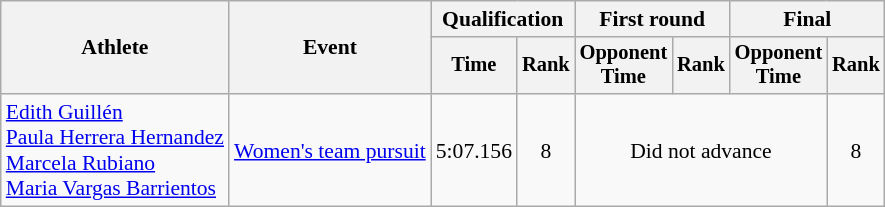<table class="wikitable" style="font-size:90%">
<tr>
<th rowspan=2>Athlete</th>
<th rowspan=2>Event</th>
<th colspan=2>Qualification</th>
<th colspan=2>First round</th>
<th colspan=2>Final</th>
</tr>
<tr style="font-size:95%">
<th>Time</th>
<th>Rank</th>
<th>Opponent<br>Time</th>
<th>Rank</th>
<th>Opponent<br>Time</th>
<th>Rank</th>
</tr>
<tr align=center>
<td align=left><a href='#'>Edith Guillén</a><br><a href='#'>Paula Herrera Hernandez</a><br><a href='#'>Marcela Rubiano</a><br><a href='#'>Maria Vargas Barrientos</a></td>
<td align=left><a href='#'>Women's team pursuit</a></td>
<td>5:07.156</td>
<td>8</td>
<td colspan=3>Did not advance</td>
<td>8</td>
</tr>
</table>
